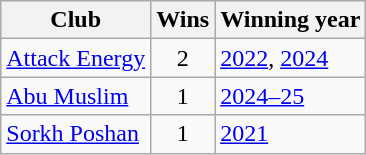<table class="wikitable">
<tr>
<th>Club</th>
<th>Wins</th>
<th>Winning year</th>
</tr>
<tr>
<td><a href='#'>Attack Energy</a></td>
<td style="text-align:center;">2</td>
<td><a href='#'>2022</a>, <a href='#'>2024</a></td>
</tr>
<tr>
<td><a href='#'>Abu Muslim</a></td>
<td style="text-align:center;">1</td>
<td><a href='#'>2024–25</a></td>
</tr>
<tr>
<td><a href='#'>Sorkh Poshan</a></td>
<td style="text-align:center;">1</td>
<td><a href='#'>2021</a></td>
</tr>
</table>
